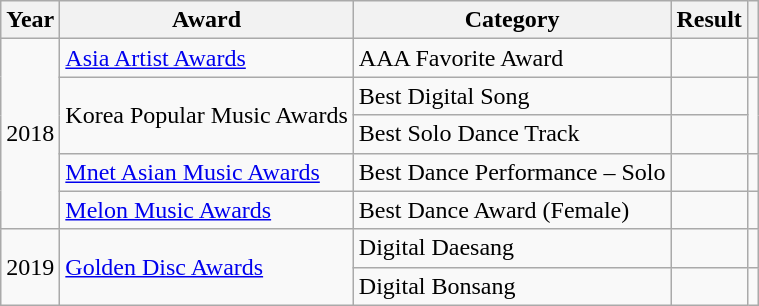<table class="wikitable sortable">
<tr>
<th>Year</th>
<th>Award</th>
<th>Category</th>
<th>Result</th>
<th class=unsortable></th>
</tr>
<tr>
<td rowspan="5">2018</td>
<td><a href='#'>Asia Artist Awards</a></td>
<td>AAA Favorite Award</td>
<td></td>
<td align="center"></td>
</tr>
<tr>
<td rowspan="2">Korea Popular Music Awards</td>
<td>Best Digital Song</td>
<td></td>
<td align="center" rowspan="2"></td>
</tr>
<tr>
<td>Best Solo Dance Track</td>
<td></td>
</tr>
<tr>
<td><a href='#'>Mnet Asian Music Awards</a></td>
<td>Best Dance Performance – Solo</td>
<td></td>
<td></td>
</tr>
<tr>
<td><a href='#'>Melon Music Awards</a></td>
<td>Best Dance Award (Female)</td>
<td></td>
<td></td>
</tr>
<tr>
<td rowspan="2">2019</td>
<td rowspan="2"><a href='#'>Golden Disc Awards</a></td>
<td>Digital Daesang</td>
<td></td>
<td align="center"></td>
</tr>
<tr>
<td>Digital Bonsang</td>
<td></td>
<td align="center"></td>
</tr>
</table>
